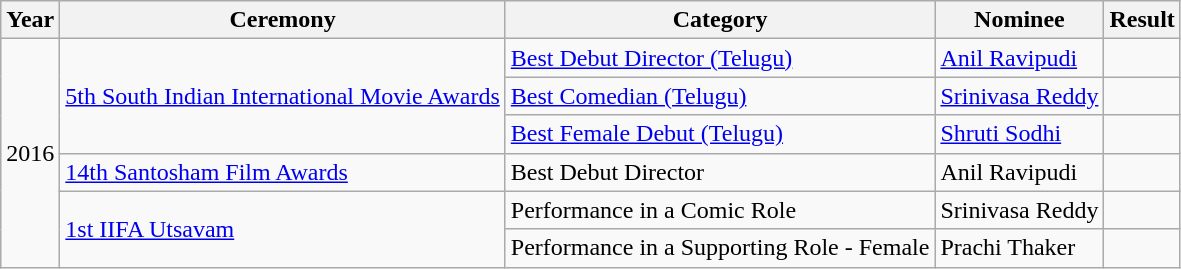<table class="wikitable">
<tr>
<th>Year</th>
<th>Ceremony</th>
<th>Category</th>
<th>Nominee</th>
<th>Result</th>
</tr>
<tr>
<td rowspan="6">2016</td>
<td rowspan="3"><a href='#'>5th South Indian International Movie Awards</a></td>
<td><a href='#'>Best Debut Director (Telugu)</a></td>
<td><a href='#'>Anil Ravipudi</a></td>
<td></td>
</tr>
<tr>
<td><a href='#'>Best Comedian (Telugu)</a></td>
<td><a href='#'>Srinivasa Reddy</a></td>
<td></td>
</tr>
<tr>
<td><a href='#'>Best Female Debut (Telugu)</a></td>
<td><a href='#'>Shruti Sodhi</a></td>
<td></td>
</tr>
<tr>
<td><a href='#'>14th Santosham Film Awards</a></td>
<td>Best Debut Director</td>
<td>Anil Ravipudi</td>
<td></td>
</tr>
<tr>
<td rowspan="2"><a href='#'>1st IIFA Utsavam</a></td>
<td>Performance in a Comic Role</td>
<td>Srinivasa Reddy</td>
<td></td>
</tr>
<tr>
<td>Performance in a Supporting Role - Female</td>
<td>Prachi Thaker</td>
<td></td>
</tr>
</table>
